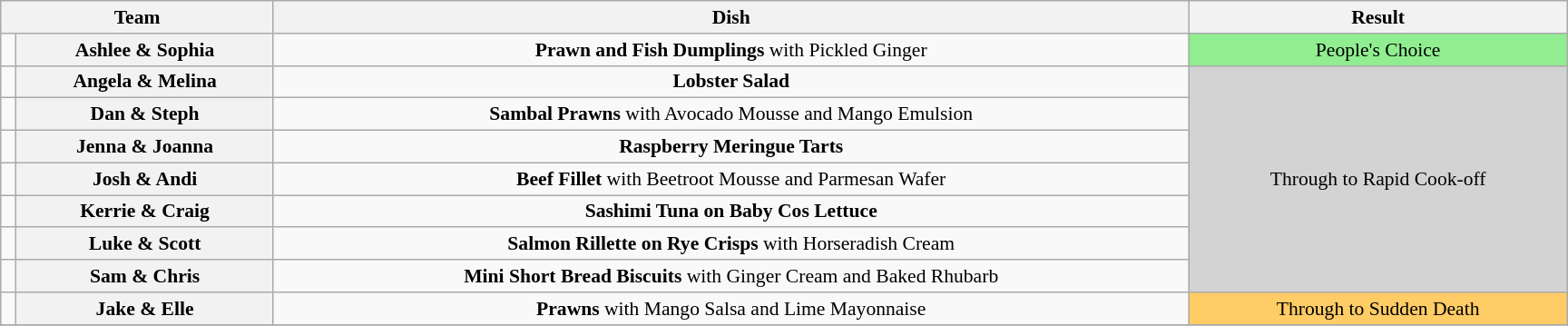<table class="wikitable plainrowheaders" style="margin:1em auto; text-align:center; font-size:90%; width:80em;">
<tr>
<th colspan="2">Team</th>
<th>Dish</th>
<th>Result</th>
</tr>
<tr>
<td></td>
<th>Ashlee & Sophia</th>
<td><strong>Prawn and Fish Dumplings</strong> with Pickled Ginger</td>
<td style="background:lightgreen;">People's Choice</td>
</tr>
<tr>
<td></td>
<th>Angela & Melina</th>
<td><strong>Lobster Salad</strong></td>
<td rowspan="7" bgcolor=lightgray>Through to Rapid Cook-off</td>
</tr>
<tr>
<td></td>
<th>Dan & Steph</th>
<td><strong>Sambal Prawns</strong> with Avocado Mousse and Mango Emulsion</td>
</tr>
<tr>
<td></td>
<th>Jenna & Joanna</th>
<td><strong>Raspberry Meringue Tarts</strong></td>
</tr>
<tr>
<td></td>
<th>Josh & Andi</th>
<td><strong>Beef Fillet</strong> with Beetroot Mousse and Parmesan Wafer</td>
</tr>
<tr>
<td></td>
<th>Kerrie & Craig</th>
<td><strong>Sashimi Tuna on Baby Cos Lettuce</strong></td>
</tr>
<tr>
<td></td>
<th>Luke & Scott</th>
<td><strong>Salmon Rillette on Rye Crisps</strong> with Horseradish Cream</td>
</tr>
<tr>
<td></td>
<th>Sam & Chris</th>
<td><strong>Mini Short Bread Biscuits</strong> with Ginger Cream and Baked Rhubarb</td>
</tr>
<tr>
<td></td>
<th>Jake & Elle</th>
<td><strong>Prawns</strong> with Mango Salsa and Lime Mayonnaise</td>
<td style="background:#FFCC66;">Through to Sudden Death</td>
</tr>
<tr>
</tr>
</table>
